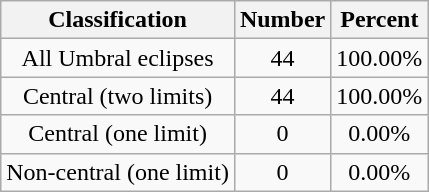<table class="wikitable sortable">
<tr align=center>
<th>Classification</th>
<th>Number</th>
<th>Percent</th>
</tr>
<tr align=center>
<td>All Umbral eclipses</td>
<td>44</td>
<td>100.00%</td>
</tr>
<tr align=center>
<td>Central (two limits)</td>
<td>44</td>
<td>100.00%</td>
</tr>
<tr align=center>
<td>Central (one limit)</td>
<td>0</td>
<td>0.00%</td>
</tr>
<tr align=center>
<td>Non-central (one limit)</td>
<td>0</td>
<td>0.00%</td>
</tr>
</table>
